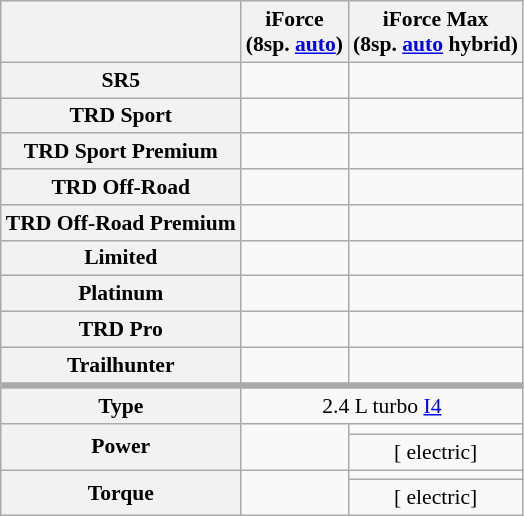<table class="wikitable unsortable" style="font-size:90%;text-align:center;">
<tr>
<th></th>
<th>iForce<br>(8sp. <a href='#'>auto</a>)</th>
<th>iForce Max<br>(8sp. <a href='#'>auto</a> hybrid)</th>
</tr>
<tr>
<th>SR5</th>
<td></td>
<td></td>
</tr>
<tr>
<th>TRD Sport</th>
<td></td>
<td></td>
</tr>
<tr>
<th>TRD Sport Premium</th>
<td></td>
<td></td>
</tr>
<tr>
<th>TRD Off-Road</th>
<td></td>
<td></td>
</tr>
<tr>
<th>TRD Off-Road Premium</th>
<td></td>
<td></td>
</tr>
<tr>
<th>Limited</th>
<td></td>
<td></td>
</tr>
<tr>
<th>Platinum</th>
<td></td>
<td></td>
</tr>
<tr>
<th>TRD Pro</th>
<td></td>
<td></td>
</tr>
<tr>
<th>Trailhunter</th>
<td></td>
<td></td>
</tr>
<tr>
<td colspan=3 style="font-size:50%;background:#aaa;" data-sort-value="zzz"></td>
</tr>
<tr>
<th data-sort-value="zzzb">Type</th>
<td colspan="2">2.4 L turbo <a href='#'>I4</a></td>
</tr>
<tr>
<th data-sort-value="zzzc" rowspan=2>Power</th>
<td rowspan=2></td>
<td></td>
</tr>
<tr>
<td>[ electric]</td>
</tr>
<tr>
<th data-sort-value="zzzd" rowspan=2>Torque</th>
<td rowspan=2></td>
<td></td>
</tr>
<tr>
<td>[ electric]</td>
</tr>
</table>
